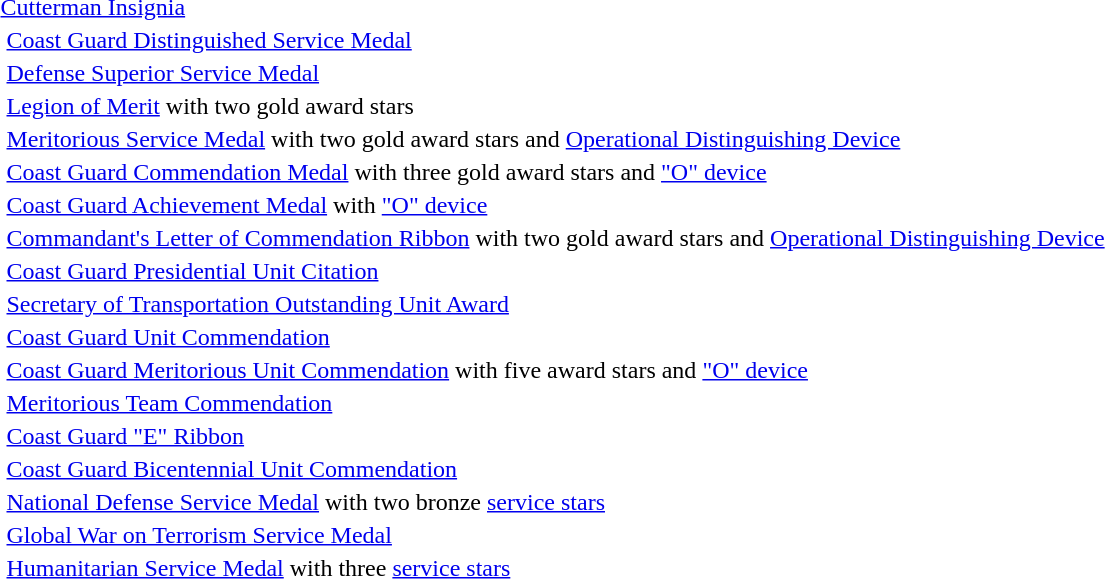<table>
<tr>
<td colspan="2"> <a href='#'>Cutterman Insignia</a></td>
</tr>
<tr>
<td></td>
<td><a href='#'>Coast Guard Distinguished Service Medal</a></td>
</tr>
<tr>
<td></td>
<td><a href='#'>Defense Superior Service Medal</a></td>
</tr>
<tr>
<td></td>
<td><a href='#'>Legion of Merit</a> with two gold award stars</td>
</tr>
<tr>
<td></td>
<td><a href='#'>Meritorious Service Medal</a> with two gold award stars and <a href='#'>Operational Distinguishing Device</a></td>
</tr>
<tr>
<td></td>
<td><a href='#'>Coast Guard Commendation Medal</a> with three gold award stars and <a href='#'>"O" device</a></td>
</tr>
<tr>
<td></td>
<td><a href='#'>Coast Guard Achievement Medal</a> with <a href='#'>"O" device</a></td>
</tr>
<tr>
<td></td>
<td><a href='#'>Commandant's Letter of Commendation Ribbon</a> with two gold award stars and <a href='#'>Operational Distinguishing Device</a></td>
</tr>
<tr>
<td></td>
<td><a href='#'>Coast Guard Presidential Unit Citation</a></td>
</tr>
<tr>
<td></td>
<td><a href='#'>Secretary of Transportation Outstanding Unit Award</a></td>
</tr>
<tr>
<td></td>
<td><a href='#'>Coast Guard Unit Commendation</a></td>
</tr>
<tr>
<td></td>
<td><a href='#'>Coast Guard Meritorious Unit Commendation</a> with five award stars and <a href='#'>"O" device</a></td>
</tr>
<tr>
<td></td>
<td><a href='#'>Meritorious Team Commendation</a></td>
</tr>
<tr>
<td></td>
<td><a href='#'>Coast Guard "E" Ribbon</a></td>
</tr>
<tr>
<td></td>
<td><a href='#'>Coast Guard Bicentennial Unit Commendation</a></td>
</tr>
<tr>
<td></td>
<td><a href='#'>National Defense Service Medal</a> with two bronze <a href='#'>service stars</a></td>
</tr>
<tr>
<td></td>
<td><a href='#'>Global War on Terrorism Service Medal</a></td>
</tr>
<tr>
<td></td>
<td><a href='#'>Humanitarian Service Medal</a> with three <a href='#'>service stars</a></td>
</tr>
</table>
